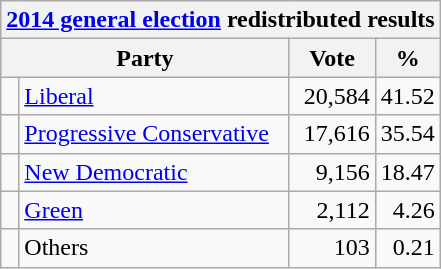<table class="wikitable">
<tr>
<th colspan="4"><a href='#'>2014 general election</a> redistributed results</th>
</tr>
<tr>
<th bgcolor="#DDDDFF" width="130px" colspan="2">Party</th>
<th bgcolor="#DDDDFF" width="50px">Vote</th>
<th bgcolor="#DDDDFF" width="30px">%</th>
</tr>
<tr>
<td> </td>
<td><a href='#'>Liberal</a></td>
<td align=right>20,584</td>
<td align=right>41.52</td>
</tr>
<tr>
<td> </td>
<td><a href='#'>Progressive Conservative</a></td>
<td align=right>17,616</td>
<td align=right>35.54</td>
</tr>
<tr>
<td> </td>
<td><a href='#'>New Democratic</a></td>
<td align=right>9,156</td>
<td align=right>18.47</td>
</tr>
<tr>
<td> </td>
<td><a href='#'>Green</a></td>
<td align=right>2,112</td>
<td align=right>4.26</td>
</tr>
<tr>
<td> </td>
<td>Others</td>
<td align=right>103</td>
<td align=right>0.21</td>
</tr>
</table>
